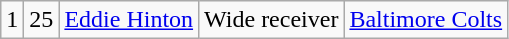<table class="wikitable" style="text-align:center">
<tr>
<td>1</td>
<td>25</td>
<td><a href='#'>Eddie Hinton</a></td>
<td>Wide receiver</td>
<td><a href='#'>Baltimore Colts</a></td>
</tr>
</table>
